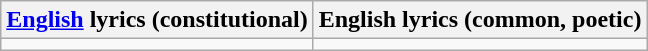<table class="wikitable">
<tr>
<th><a href='#'>English</a> lyrics (constitutional)</th>
<th>English lyrics (common, poetic)</th>
</tr>
<tr style="vertical-align:top; white-space:nowrap;">
<td></td>
<td></td>
</tr>
</table>
